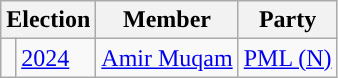<table class="wikitable">
<tr>
<th colspan="2">Election</th>
<th>Member</th>
<th>Party</th>
</tr>
<tr>
<td style="background-color: "></td>
<td><a href='#'>2024</a></td>
<td><a href='#'>Amir Muqam</a></td>
<td><a href='#'>PML (N)</a></td>
</tr>
</table>
